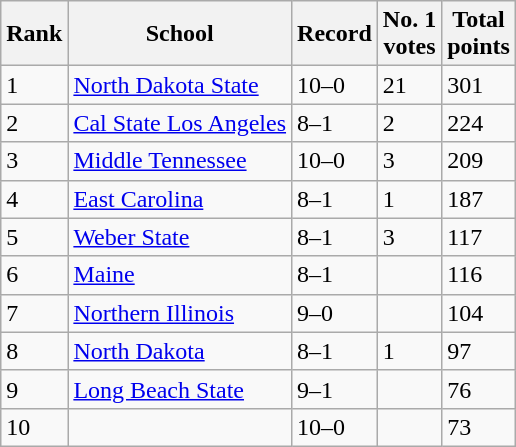<table class="wikitable">
<tr>
<th>Rank</th>
<th>School</th>
<th>Record</th>
<th>No. 1<br>votes</th>
<th>Total<br>points</th>
</tr>
<tr>
<td>1</td>
<td><a href='#'>North Dakota State</a></td>
<td>10–0</td>
<td>21</td>
<td>301</td>
</tr>
<tr>
<td>2</td>
<td><a href='#'>Cal State Los Angeles</a></td>
<td>8–1</td>
<td>2</td>
<td>224</td>
</tr>
<tr>
<td>3</td>
<td><a href='#'>Middle Tennessee</a></td>
<td>10–0</td>
<td>3</td>
<td>209</td>
</tr>
<tr>
<td>4</td>
<td><a href='#'>East Carolina</a></td>
<td>8–1</td>
<td>1</td>
<td>187</td>
</tr>
<tr>
<td>5</td>
<td><a href='#'>Weber State</a></td>
<td>8–1</td>
<td>3</td>
<td>117</td>
</tr>
<tr>
<td>6</td>
<td><a href='#'>Maine</a></td>
<td>8–1</td>
<td></td>
<td>116</td>
</tr>
<tr>
<td>7</td>
<td><a href='#'>Northern Illinois</a></td>
<td>9–0</td>
<td></td>
<td>104</td>
</tr>
<tr>
<td>8</td>
<td><a href='#'>North Dakota</a></td>
<td>8–1</td>
<td>1</td>
<td>97</td>
</tr>
<tr>
<td>9</td>
<td><a href='#'>Long Beach State</a></td>
<td>9–1</td>
<td></td>
<td>76</td>
</tr>
<tr>
<td>10</td>
<td></td>
<td>10–0</td>
<td></td>
<td>73</td>
</tr>
</table>
